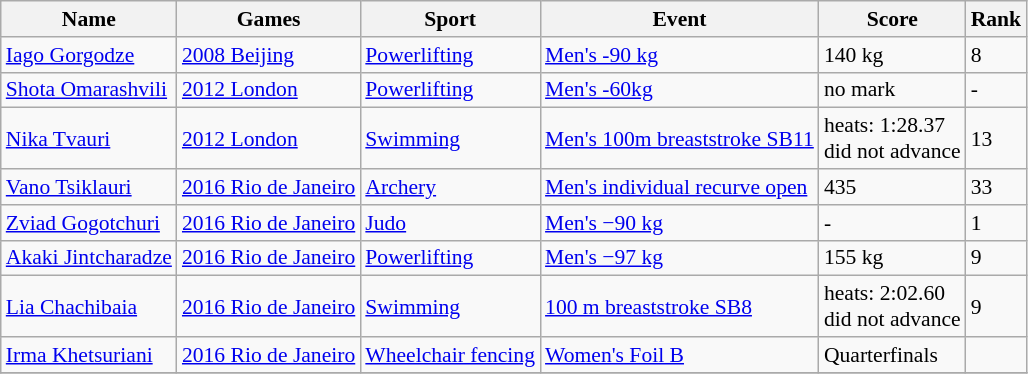<table class="wikitable sortable" style="font-size:90%">
<tr>
<th>Name</th>
<th>Games</th>
<th>Sport</th>
<th>Event</th>
<th>Score</th>
<th>Rank</th>
</tr>
<tr>
<td><a href='#'>Iago Gorgodze</a></td>
<td><a href='#'>2008 Beijing</a></td>
<td><a href='#'>Powerlifting</a></td>
<td><a href='#'>Men's -90 kg</a></td>
<td>140 kg</td>
<td>8</td>
</tr>
<tr>
<td><a href='#'>Shota Omarashvili</a></td>
<td><a href='#'>2012 London</a></td>
<td><a href='#'>Powerlifting</a></td>
<td><a href='#'>Men's -60kg</a></td>
<td>no mark</td>
<td>-</td>
</tr>
<tr>
<td><a href='#'>Nika Tvauri</a></td>
<td><a href='#'>2012 London</a></td>
<td><a href='#'>Swimming</a></td>
<td><a href='#'>Men's 100m breaststroke SB11</a></td>
<td>heats: 1:28.37<br>did not advance</td>
<td>13</td>
</tr>
<tr>
<td><a href='#'>Vano Tsiklauri</a></td>
<td><a href='#'>2016 Rio de Janeiro</a></td>
<td><a href='#'>Archery</a></td>
<td><a href='#'>Men's individual recurve open</a></td>
<td>435</td>
<td>33</td>
</tr>
<tr>
<td><a href='#'>Zviad Gogotchuri</a></td>
<td><a href='#'>2016 Rio de Janeiro</a></td>
<td><a href='#'>Judo</a></td>
<td><a href='#'>Men's −90 kg</a></td>
<td>-</td>
<td>1</td>
</tr>
<tr>
<td><a href='#'>Akaki Jintcharadze</a></td>
<td><a href='#'>2016 Rio de Janeiro</a></td>
<td><a href='#'>Powerlifting</a></td>
<td><a href='#'>Men's −97 kg</a></td>
<td>155 kg</td>
<td>9</td>
</tr>
<tr>
<td><a href='#'>Lia Chachibaia</a></td>
<td><a href='#'>2016 Rio de Janeiro</a></td>
<td><a href='#'>Swimming</a></td>
<td><a href='#'>100 m breaststroke SB8</a></td>
<td>heats: 2:02.60<br>did not advance</td>
<td>9</td>
</tr>
<tr>
<td><a href='#'>Irma Khetsuriani</a></td>
<td><a href='#'>2016 Rio de Janeiro</a></td>
<td><a href='#'>Wheelchair fencing</a></td>
<td><a href='#'>Women's Foil B</a></td>
<td>Quarterfinals</td>
<td></td>
</tr>
<tr>
</tr>
</table>
